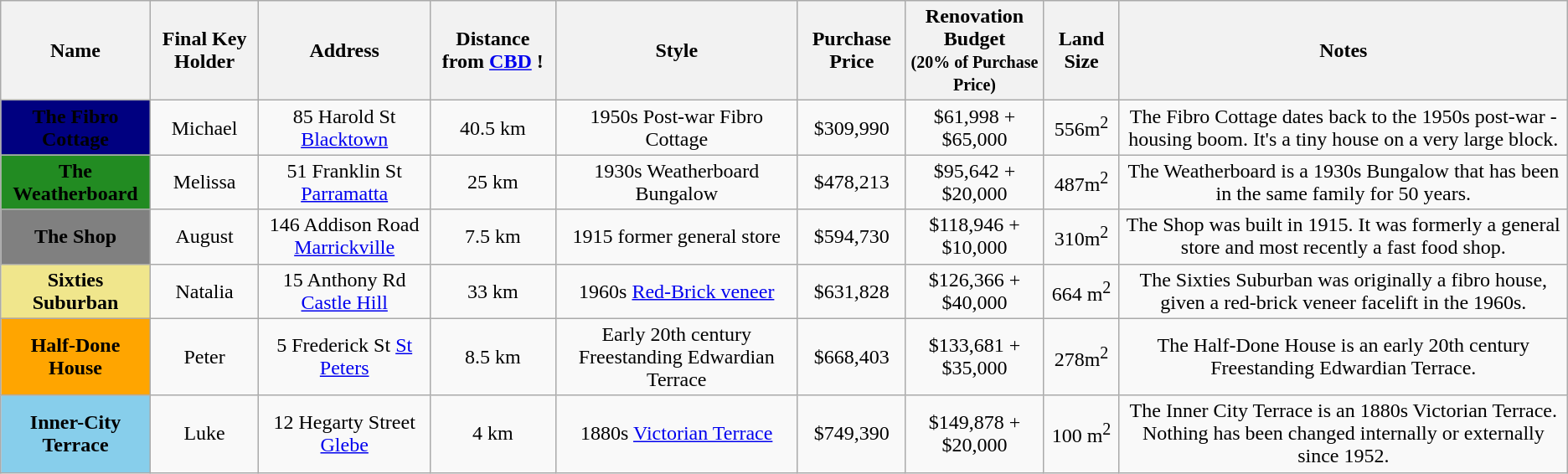<table class="wikitable plainrowheaders" style="text-align:center">
<tr>
<th>Name</th>
<th>Final Key Holder</th>
<th>Address</th>
<th>Distance from <a href='#'>CBD</a> !</th>
<th>Style</th>
<th>Purchase Price</th>
<th>Renovation Budget<br><small>(20% of Purchase Price)</small></th>
<th>Land Size</th>
<th>Notes</th>
</tr>
<tr>
<td bgcolor="navy"><span><strong>The Fibro Cottage</strong></span></td>
<td>Michael</td>
<td>85 Harold St <a href='#'>Blacktown</a></td>
<td>40.5 km</td>
<td>1950s Post-war Fibro Cottage</td>
<td>$309,990</td>
<td>$61,998 + $65,000</td>
<td>556m<sup>2</sup></td>
<td>The Fibro Cottage dates back to the 1950s post-war -housing boom. It's a tiny house on a very large block.</td>
</tr>
<tr>
<td bgcolor="forestgreen"><span><strong>The Weatherboard</strong></span></td>
<td>Melissa</td>
<td>51 Franklin St <a href='#'>Parramatta</a></td>
<td>25 km</td>
<td>1930s Weatherboard Bungalow</td>
<td>$478,213</td>
<td>$95,642 + $20,000</td>
<td>487m<sup>2</sup></td>
<td>The Weatherboard is a 1930s Bungalow that has been in the same family for 50 years.</td>
</tr>
<tr>
<td bgcolor="grey"><span><strong>The Shop</strong></span></td>
<td>August</td>
<td>146 Addison Road <a href='#'>Marrickville</a></td>
<td>7.5 km</td>
<td>1915 former general store</td>
<td>$594,730</td>
<td>$118,946 + $10,000</td>
<td>310m<sup>2</sup></td>
<td>The Shop was built in 1915. It was formerly a general store and most recently a fast food shop.</td>
</tr>
<tr>
<td bgcolor="khaki"><strong>Sixties Suburban</strong></td>
<td>Natalia</td>
<td>15 Anthony Rd <a href='#'>Castle Hill</a></td>
<td>33 km</td>
<td>1960s <a href='#'>Red-Brick veneer</a></td>
<td>$631,828</td>
<td>$126,366 + $40,000</td>
<td>664 m<sup>2</sup></td>
<td>The Sixties Suburban was originally a fibro house, given a red-brick veneer facelift in the 1960s.</td>
</tr>
<tr>
<td bgcolor="orange"><strong>Half-Done House</strong></td>
<td>Peter</td>
<td>5 Frederick St <a href='#'>St Peters</a></td>
<td>8.5 km</td>
<td>Early 20th century Freestanding Edwardian Terrace</td>
<td>$668,403</td>
<td>$133,681 + $35,000</td>
<td>278m<sup>2</sup></td>
<td>The Half-Done House is an early 20th century Freestanding Edwardian Terrace.</td>
</tr>
<tr>
<td bgcolor="skyblue"><strong>Inner-City Terrace</strong></td>
<td>Luke</td>
<td>12 Hegarty Street <a href='#'>Glebe</a></td>
<td>4 km</td>
<td>1880s <a href='#'>Victorian Terrace</a></td>
<td>$749,390</td>
<td>$149,878 + $20,000</td>
<td>100 m<sup>2</sup></td>
<td>The Inner City Terrace is an 1880s Victorian Terrace. Nothing has been changed internally or externally since 1952.</td>
</tr>
</table>
